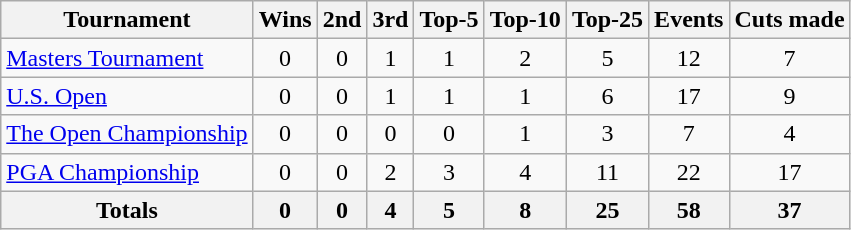<table class=wikitable style=text-align:center>
<tr>
<th>Tournament</th>
<th>Wins</th>
<th>2nd</th>
<th>3rd</th>
<th>Top-5</th>
<th>Top-10</th>
<th>Top-25</th>
<th>Events</th>
<th>Cuts made</th>
</tr>
<tr>
<td align=left><a href='#'>Masters Tournament</a></td>
<td>0</td>
<td>0</td>
<td>1</td>
<td>1</td>
<td>2</td>
<td>5</td>
<td>12</td>
<td>7</td>
</tr>
<tr>
<td align=left><a href='#'>U.S. Open</a></td>
<td>0</td>
<td>0</td>
<td>1</td>
<td>1</td>
<td>1</td>
<td>6</td>
<td>17</td>
<td>9</td>
</tr>
<tr>
<td align=left><a href='#'>The Open Championship</a></td>
<td>0</td>
<td>0</td>
<td>0</td>
<td>0</td>
<td>1</td>
<td>3</td>
<td>7</td>
<td>4</td>
</tr>
<tr>
<td align=left><a href='#'>PGA Championship</a></td>
<td>0</td>
<td>0</td>
<td>2</td>
<td>3</td>
<td>4</td>
<td>11</td>
<td>22</td>
<td>17</td>
</tr>
<tr>
<th>Totals</th>
<th>0</th>
<th>0</th>
<th>4</th>
<th>5</th>
<th>8</th>
<th>25</th>
<th>58</th>
<th>37</th>
</tr>
</table>
